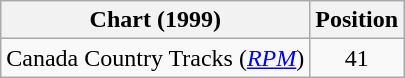<table class="wikitable sortable">
<tr>
<th scope="col">Chart (1999)</th>
<th scope="col">Position</th>
</tr>
<tr>
<td>Canada Country Tracks (<em><a href='#'>RPM</a></em>)</td>
<td align="center">41</td>
</tr>
</table>
